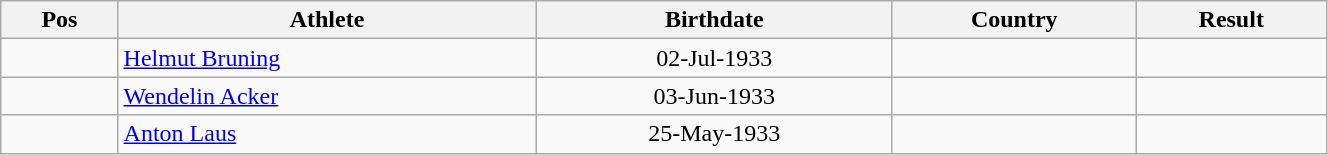<table class="wikitable"  style="text-align:center; width:70%;">
<tr>
<th>Pos</th>
<th>Athlete</th>
<th>Birthdate</th>
<th>Country</th>
<th>Result</th>
</tr>
<tr>
<td align=center></td>
<td align=left><a href='#'>Helmut Bruning</a></td>
<td>02-Jul-1933</td>
<td align=left></td>
<td></td>
</tr>
<tr>
<td align=center></td>
<td align=left><a href='#'>Wendelin Acker</a></td>
<td>03-Jun-1933</td>
<td align=left></td>
<td></td>
</tr>
<tr>
<td align=center></td>
<td align=left><a href='#'>Anton Laus</a></td>
<td>25-May-1933</td>
<td align=left></td>
<td></td>
</tr>
</table>
